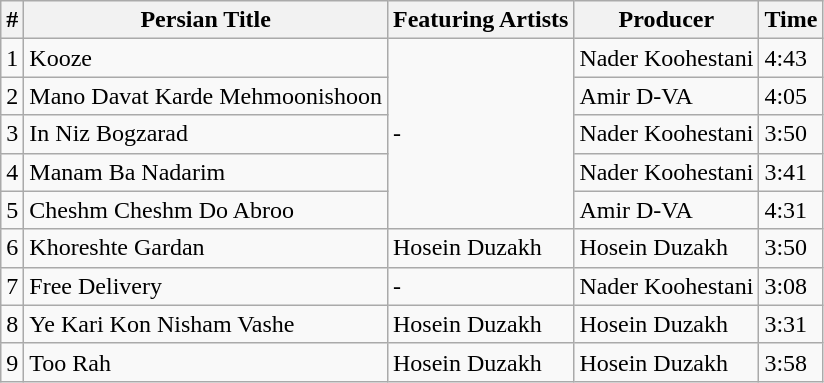<table class="wikitable">
<tr>
<th>#</th>
<th>Persian Title</th>
<th>Featuring Artists</th>
<th>Producer</th>
<th>Time</th>
</tr>
<tr>
<td>1</td>
<td>Kooze</td>
<td rowspan="5">-</td>
<td>Nader Koohestani</td>
<td>4:43</td>
</tr>
<tr>
<td>2</td>
<td>Mano Davat Karde Mehmoonishoon</td>
<td>Amir D-VA</td>
<td>4:05</td>
</tr>
<tr>
<td>3</td>
<td>In Niz Bogzarad</td>
<td>Nader Koohestani</td>
<td>3:50</td>
</tr>
<tr>
<td>4</td>
<td>Manam Ba Nadarim</td>
<td>Nader Koohestani</td>
<td>3:41</td>
</tr>
<tr>
<td>5</td>
<td>Cheshm Cheshm Do Abroo</td>
<td>Amir D-VA</td>
<td>4:31</td>
</tr>
<tr>
<td>6</td>
<td>Khoreshte Gardan</td>
<td>Hosein Duzakh</td>
<td>Hosein Duzakh</td>
<td>3:50</td>
</tr>
<tr>
<td>7</td>
<td>Free Delivery</td>
<td>-</td>
<td>Nader Koohestani</td>
<td>3:08</td>
</tr>
<tr>
<td>8</td>
<td>Ye Kari Kon Nisham Vashe</td>
<td>Hosein Duzakh</td>
<td>Hosein Duzakh</td>
<td>3:31</td>
</tr>
<tr>
<td>9</td>
<td>Too Rah</td>
<td>Hosein Duzakh</td>
<td>Hosein Duzakh</td>
<td>3:58</td>
</tr>
</table>
